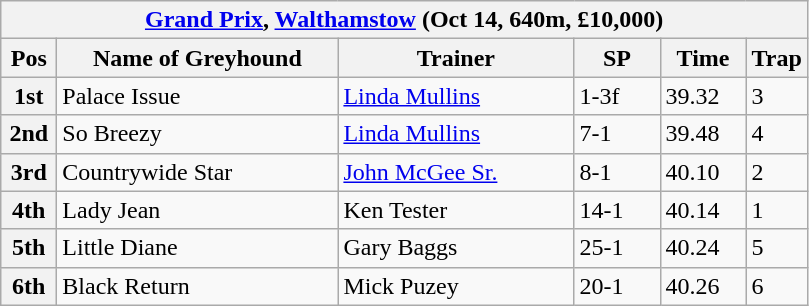<table class="wikitable">
<tr>
<th colspan="6"><a href='#'>Grand Prix</a>, <a href='#'>Walthamstow</a> (Oct 14, 640m, £10,000)</th>
</tr>
<tr>
<th width=30>Pos</th>
<th width=180>Name of Greyhound</th>
<th width=150>Trainer</th>
<th width=50>SP</th>
<th width=50>Time</th>
<th width=30>Trap</th>
</tr>
<tr>
<th>1st</th>
<td>Palace Issue</td>
<td><a href='#'>Linda Mullins</a></td>
<td>1-3f</td>
<td>39.32</td>
<td>3</td>
</tr>
<tr>
<th>2nd</th>
<td>So Breezy</td>
<td><a href='#'>Linda Mullins</a></td>
<td>7-1</td>
<td>39.48</td>
<td>4</td>
</tr>
<tr>
<th>3rd</th>
<td>Countrywide Star</td>
<td><a href='#'>John McGee Sr.</a></td>
<td>8-1</td>
<td>40.10</td>
<td>2</td>
</tr>
<tr>
<th>4th</th>
<td>Lady Jean</td>
<td>Ken Tester</td>
<td>14-1</td>
<td>40.14</td>
<td>1</td>
</tr>
<tr>
<th>5th</th>
<td>Little Diane</td>
<td>Gary Baggs</td>
<td>25-1</td>
<td>40.24</td>
<td>5</td>
</tr>
<tr>
<th>6th</th>
<td>Black Return</td>
<td>Mick Puzey</td>
<td>20-1</td>
<td>40.26</td>
<td>6</td>
</tr>
</table>
